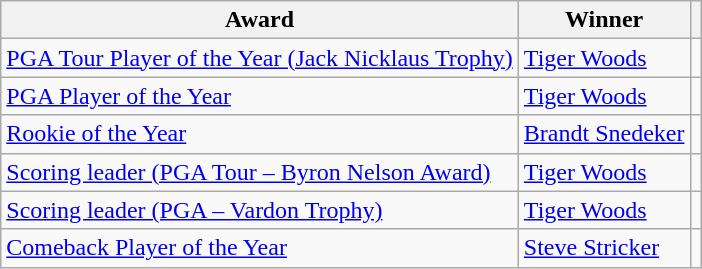<table class="wikitable">
<tr>
<th>Award</th>
<th>Winner</th>
<th></th>
</tr>
<tr>
<td><a href='#'>PGA Tour Player of the Year (Jack Nicklaus Trophy)</a></td>
<td> <a href='#'>Tiger Woods</a></td>
<td></td>
</tr>
<tr>
<td><a href='#'>PGA Player of the Year</a></td>
<td> <a href='#'>Tiger Woods</a></td>
<td></td>
</tr>
<tr>
<td><a href='#'>Rookie of the Year</a></td>
<td> <a href='#'>Brandt Snedeker</a></td>
<td></td>
</tr>
<tr>
<td><a href='#'>Scoring leader (PGA Tour – Byron Nelson Award)</a></td>
<td> <a href='#'>Tiger Woods</a></td>
<td></td>
</tr>
<tr>
<td><a href='#'>Scoring leader (PGA – Vardon Trophy)</a></td>
<td> <a href='#'>Tiger Woods</a></td>
<td></td>
</tr>
<tr>
<td><a href='#'>Comeback Player of the Year</a></td>
<td> <a href='#'>Steve Stricker</a></td>
<td></td>
</tr>
</table>
